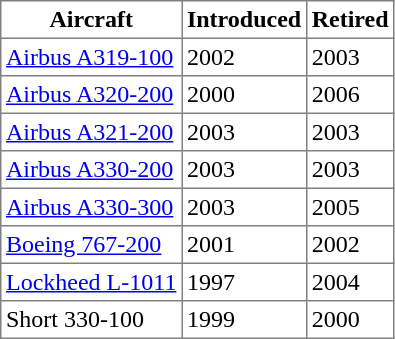<table class="toccolours" border="1" cellpadding="3" style="border-collapse:collapse">
<tr>
<th>Aircraft</th>
<th>Introduced</th>
<th>Retired</th>
</tr>
<tr>
<td><a href='#'>Airbus A319-100</a></td>
<td>2002</td>
<td>2003</td>
</tr>
<tr>
<td><a href='#'>Airbus A320-200</a></td>
<td>2000</td>
<td>2006</td>
</tr>
<tr>
<td><a href='#'>Airbus A321-200</a></td>
<td>2003</td>
<td>2003</td>
</tr>
<tr>
<td><a href='#'>Airbus A330-200</a></td>
<td>2003</td>
<td>2003</td>
</tr>
<tr>
<td><a href='#'>Airbus A330-300</a></td>
<td>2003</td>
<td>2005</td>
</tr>
<tr>
<td><a href='#'>Boeing 767-200</a></td>
<td>2001</td>
<td>2002</td>
</tr>
<tr>
<td><a href='#'>Lockheed L-1011</a></td>
<td>1997</td>
<td>2004</td>
</tr>
<tr>
<td>Short 330-100</td>
<td>1999</td>
<td>2000</td>
</tr>
</table>
